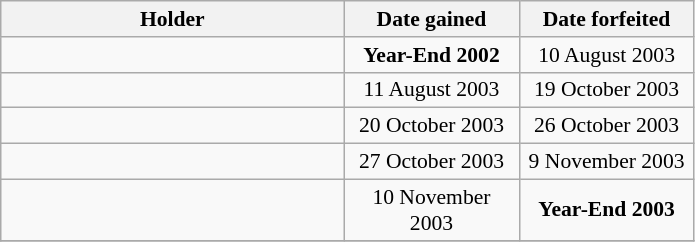<table class="wikitable" style="font-size:90%">
<tr>
<th style="width:222px;">Holder</th>
<th style="width:110px;">Date gained</th>
<th style="width:110px;">Date forfeited</th>
</tr>
<tr>
<td></td>
<td style="text-align:center;"><strong>Year-End 2002</strong></td>
<td style="text-align:center;">10 August 2003</td>
</tr>
<tr>
<td></td>
<td style="text-align:center;">11 August 2003</td>
<td style="text-align:center;">19 October 2003</td>
</tr>
<tr>
<td></td>
<td style="text-align:center;">20 October 2003</td>
<td style="text-align:center;">26 October 2003</td>
</tr>
<tr>
<td></td>
<td style="text-align:center;">27 October 2003</td>
<td style="text-align:center;">9 November 2003</td>
</tr>
<tr>
<td></td>
<td style="text-align:center;">10 November 2003</td>
<td style="text-align:center;"><strong>Year-End 2003</strong></td>
</tr>
<tr>
</tr>
</table>
